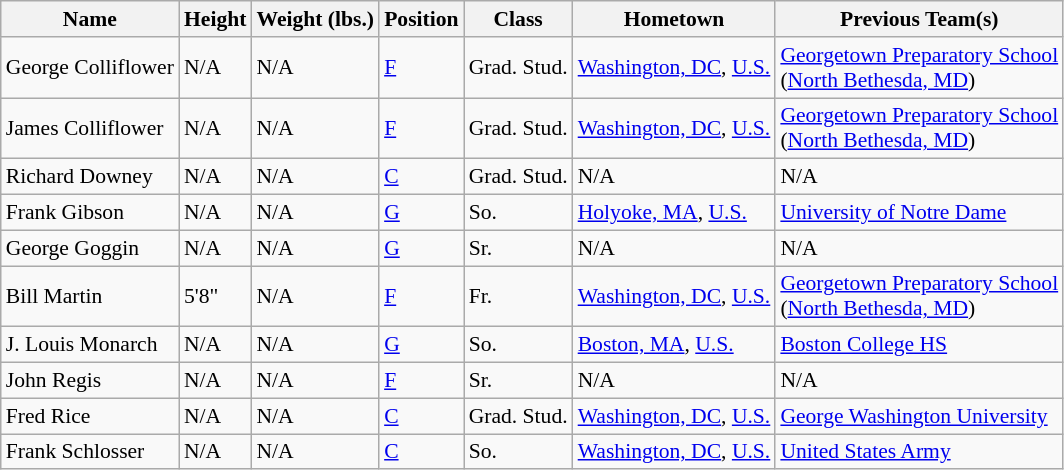<table class="wikitable" style="font-size: 90%">
<tr>
<th>Name</th>
<th>Height</th>
<th>Weight (lbs.)</th>
<th>Position</th>
<th>Class</th>
<th>Hometown</th>
<th>Previous Team(s)</th>
</tr>
<tr>
<td>George Colliflower</td>
<td>N/A</td>
<td>N/A</td>
<td><a href='#'>F</a></td>
<td>Grad. Stud.</td>
<td><a href='#'>Washington, DC</a>, <a href='#'>U.S.</a></td>
<td><a href='#'>Georgetown Preparatory School</a><br>(<a href='#'>North Bethesda, MD</a>)</td>
</tr>
<tr>
<td>James Colliflower</td>
<td>N/A</td>
<td>N/A</td>
<td><a href='#'>F</a></td>
<td>Grad. Stud.</td>
<td><a href='#'>Washington, DC</a>, <a href='#'>U.S.</a></td>
<td><a href='#'>Georgetown Preparatory School</a><br>(<a href='#'>North Bethesda, MD</a>)</td>
</tr>
<tr>
<td>Richard Downey</td>
<td>N/A</td>
<td>N/A</td>
<td><a href='#'>C</a></td>
<td>Grad. Stud.</td>
<td>N/A</td>
<td>N/A</td>
</tr>
<tr>
<td>Frank Gibson</td>
<td>N/A</td>
<td>N/A</td>
<td><a href='#'>G</a></td>
<td>So.</td>
<td><a href='#'>Holyoke, MA</a>, <a href='#'>U.S.</a></td>
<td><a href='#'>University of Notre Dame</a></td>
</tr>
<tr>
<td>George Goggin</td>
<td>N/A</td>
<td>N/A</td>
<td><a href='#'>G</a></td>
<td>Sr.</td>
<td>N/A</td>
<td>N/A</td>
</tr>
<tr>
<td>Bill Martin</td>
<td>5'8"</td>
<td>N/A</td>
<td><a href='#'>F</a></td>
<td>Fr.</td>
<td><a href='#'>Washington, DC</a>, <a href='#'>U.S.</a></td>
<td><a href='#'>Georgetown Preparatory School</a><br>(<a href='#'>North Bethesda, MD</a>)</td>
</tr>
<tr>
<td>J. Louis Monarch</td>
<td>N/A</td>
<td>N/A</td>
<td><a href='#'>G</a></td>
<td>So.</td>
<td><a href='#'>Boston, MA</a>, <a href='#'>U.S.</a></td>
<td><a href='#'>Boston College HS</a></td>
</tr>
<tr>
<td>John Regis</td>
<td>N/A</td>
<td>N/A</td>
<td><a href='#'>F</a></td>
<td>Sr.</td>
<td>N/A</td>
<td>N/A</td>
</tr>
<tr>
<td>Fred Rice</td>
<td>N/A</td>
<td>N/A</td>
<td><a href='#'>C</a></td>
<td>Grad. Stud.</td>
<td><a href='#'>Washington, DC</a>, <a href='#'>U.S.</a></td>
<td><a href='#'>George Washington University</a></td>
</tr>
<tr>
<td>Frank Schlosser</td>
<td>N/A</td>
<td>N/A</td>
<td><a href='#'>C</a></td>
<td>So.</td>
<td><a href='#'>Washington, DC</a>, <a href='#'>U.S.</a></td>
<td><a href='#'>United States Army</a></td>
</tr>
</table>
